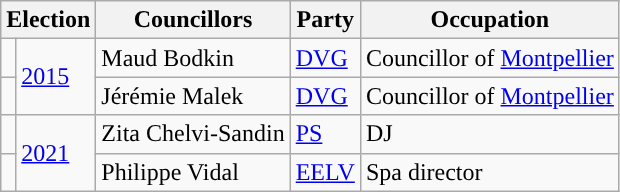<table class="wikitable">
<tr>
<th colspan="2">Election</th>
<th>Councillors</th>
<th>Party</th>
<th>Occupation</th>
</tr>
<tr>
<td style="background-color: "></td>
<td rowspan="2"><a href='#'>2015</a></td>
<td>Maud Bodkin</td>
<td><a href='#'>DVG</a></td>
<td>Councillor of <a href='#'>Montpellier</a></td>
</tr>
<tr>
<td style="background-color: "></td>
<td>Jérémie Malek</td>
<td><a href='#'>DVG</a></td>
<td>Councillor of <a href='#'>Montpellier</a></td>
</tr>
<tr>
<td style="background-color: "></td>
<td rowspan="2"><a href='#'>2021</a></td>
<td>Zita Chelvi-Sandin</td>
<td><a href='#'>PS</a></td>
<td>DJ</td>
</tr>
<tr>
<td style="background-color: "></td>
<td>Philippe Vidal</td>
<td><a href='#'>EELV</a></td>
<td>Spa director</td>
</tr>
</table>
